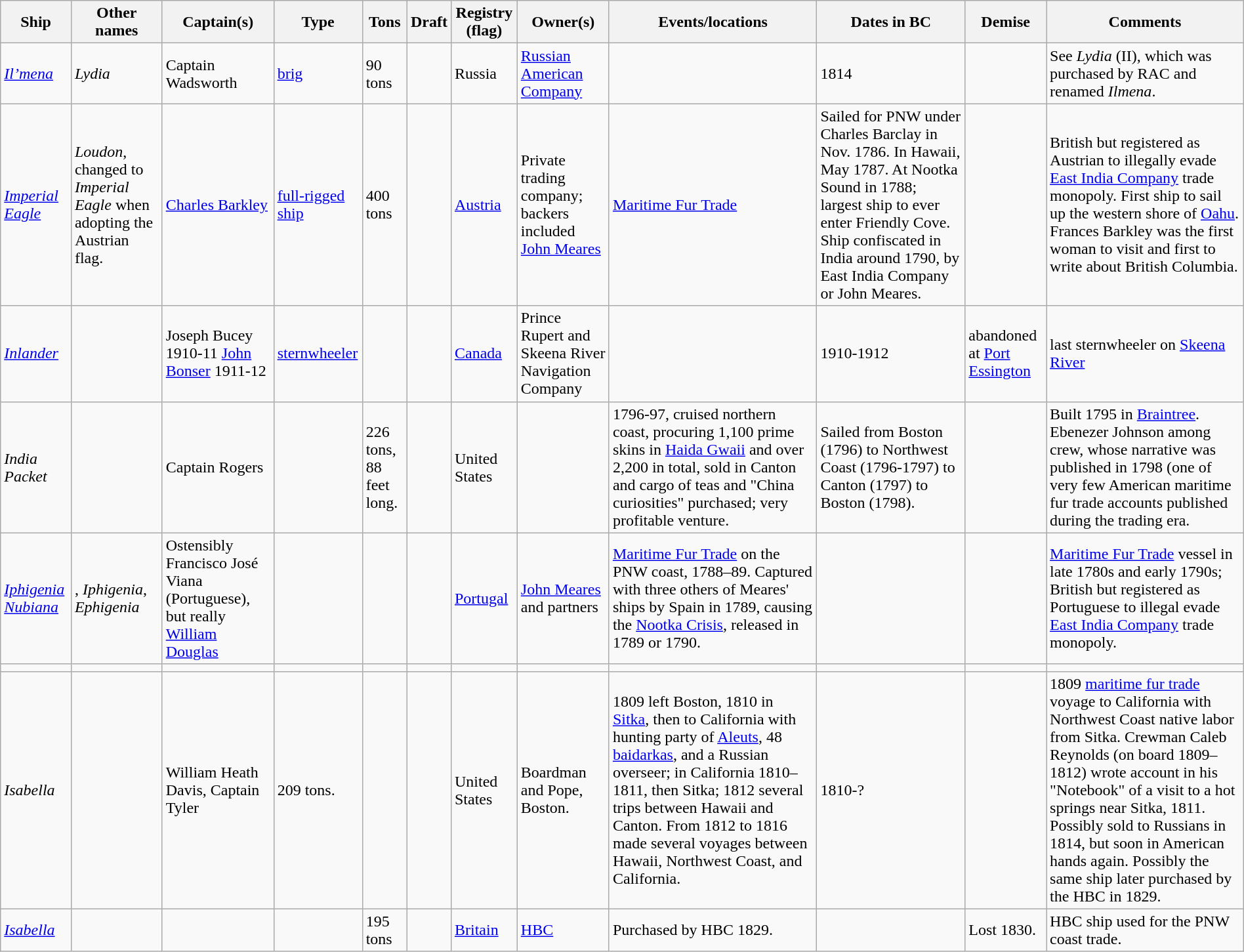<table class="wikitable sortable" style="width:100%">
<tr>
<th>Ship</th>
<th>Other names</th>
<th>Captain(s)</th>
<th>Type</th>
<th>Tons </th>
<th>Draft </th>
<th>Registry (flag)</th>
<th>Owner(s) </th>
<th>Events/locations</th>
<th>Dates in BC</th>
<th>Demise </th>
<th>Comments</th>
</tr>
<tr>
<td><em><a href='#'>Il’mena</a></em></td>
<td><em>Lydia</em></td>
<td>Captain Wadsworth</td>
<td><a href='#'>brig</a></td>
<td>90 tons</td>
<td></td>
<td>Russia</td>
<td><a href='#'>Russian American Company</a></td>
<td></td>
<td>1814</td>
<td></td>
<td>See <em>Lydia</em> (II), which was purchased by RAC and renamed <em>Ilmena</em>.</td>
</tr>
<tr>
<td><em><a href='#'>Imperial Eagle</a></em></td>
<td><em>Loudon</em>, changed to <em>Imperial Eagle</em> when adopting the Austrian flag.</td>
<td><a href='#'>Charles Barkley</a></td>
<td><a href='#'>full-rigged ship</a></td>
<td>400 tons</td>
<td></td>
<td><a href='#'>Austria</a></td>
<td>Private trading company; backers included <a href='#'>John Meares</a></td>
<td><a href='#'>Maritime Fur Trade</a></td>
<td>Sailed for PNW under Charles Barclay in Nov. 1786. In Hawaii, May 1787. At Nootka Sound in 1788; largest ship to ever enter Friendly Cove. Ship confiscated in India around 1790, by East India Company or John Meares.</td>
<td></td>
<td>British but registered as Austrian to illegally evade <a href='#'>East India Company</a> trade monopoly. First ship to sail up the western shore of <a href='#'>Oahu</a>. Frances Barkley was the first woman to visit and first to write about British Columbia.</td>
</tr>
<tr>
<td><em><a href='#'>Inlander</a></em></td>
<td></td>
<td>Joseph Bucey 1910-11 <a href='#'>John Bonser</a> 1911-12</td>
<td><a href='#'>sternwheeler</a></td>
<td></td>
<td></td>
<td><a href='#'>Canada</a></td>
<td>Prince Rupert and Skeena River Navigation Company</td>
<td></td>
<td>1910-1912</td>
<td>abandoned at <a href='#'>Port Essington</a></td>
<td>last sternwheeler on <a href='#'>Skeena River</a></td>
</tr>
<tr>
<td><em>India Packet</em></td>
<td></td>
<td>Captain Rogers</td>
<td></td>
<td>226 tons, 88 feet long.</td>
<td></td>
<td>United States</td>
<td></td>
<td>1796-97, cruised northern coast, procuring 1,100 prime skins in <a href='#'>Haida Gwaii</a> and over 2,200 in total, sold in Canton and cargo of teas and "China curiosities" purchased; very profitable venture.</td>
<td>Sailed from Boston (1796) to Northwest Coast (1796-1797) to Canton (1797) to Boston (1798).</td>
<td></td>
<td>Built 1795 in <a href='#'>Braintree</a>. Ebenezer Johnson among crew, whose narrative was published in 1798 (one of very few American maritime fur trade accounts published during the trading era.</td>
</tr>
<tr>
<td><em><a href='#'>Iphigenia Nubiana</a></em></td>
<td>, <em>Iphigenia</em>, <em>Ephigenia</em></td>
<td>Ostensibly Francisco José Viana (Portuguese), but really <a href='#'>William Douglas</a></td>
<td></td>
<td></td>
<td></td>
<td><a href='#'>Portugal</a></td>
<td><a href='#'>John Meares</a> and partners</td>
<td><a href='#'>Maritime Fur Trade</a> on the PNW coast, 1788–89. Captured with three others of Meares' ships by Spain in 1789, causing the <a href='#'>Nootka Crisis</a>, released in 1789 or 1790.</td>
<td></td>
<td></td>
<td><a href='#'>Maritime Fur Trade</a> vessel in late 1780s and early 1790s; British but registered as Portuguese to illegal evade <a href='#'>East India Company</a> trade monopoly.</td>
</tr>
<tr>
<td></td>
<td></td>
<td></td>
<td></td>
<td></td>
<td></td>
<td></td>
<td></td>
<td></td>
<td></td>
<td></td>
<td></td>
</tr>
<tr>
<td><em>Isabella</em></td>
<td></td>
<td>William Heath Davis, Captain Tyler</td>
<td>209 tons.</td>
<td></td>
<td></td>
<td>United States</td>
<td>Boardman and Pope, Boston.</td>
<td>1809 left Boston, 1810 in <a href='#'>Sitka</a>, then to California with hunting party of <a href='#'>Aleuts</a>, 48 <a href='#'>baidarkas</a>, and a Russian overseer; in California 1810–1811, then Sitka; 1812 several trips between Hawaii and Canton. From 1812 to 1816 made several voyages between Hawaii, Northwest Coast, and California.</td>
<td>1810-?</td>
<td></td>
<td>1809 <a href='#'>maritime fur trade</a> voyage to California with Northwest Coast native labor from Sitka. Crewman Caleb Reynolds (on board 1809–1812) wrote account in his "Notebook" of a visit to a hot springs near Sitka, 1811. Possibly sold to Russians in 1814, but soon in American hands again. Possibly the same ship later purchased by the HBC in 1829.</td>
</tr>
<tr>
<td><em><a href='#'>Isabella</a></em></td>
<td></td>
<td></td>
<td></td>
<td>195 tons</td>
<td></td>
<td><a href='#'>Britain</a></td>
<td><a href='#'>HBC</a></td>
<td>Purchased by HBC 1829.</td>
<td></td>
<td>Lost 1830.</td>
<td>HBC ship used for the PNW coast trade.</td>
</tr>
</table>
